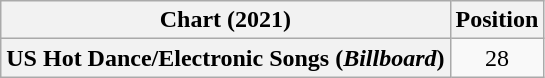<table class="wikitable plainrowheaders" style="text-align:center">
<tr>
<th scope="col">Chart (2021)</th>
<th scope="col">Position</th>
</tr>
<tr>
<th scope="row">US Hot Dance/Electronic Songs (<em>Billboard</em>)</th>
<td>28</td>
</tr>
</table>
